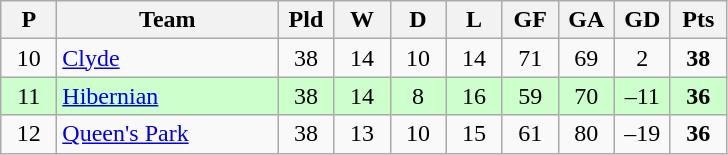<table class="wikitable" style="text-align: center;">
<tr>
<th width=30>P</th>
<th width=140>Team</th>
<th width=30>Pld</th>
<th width=30>W</th>
<th width=30>D</th>
<th width=30>L</th>
<th width=30>GF</th>
<th width=30>GA</th>
<th width=30>GD</th>
<th width=30>Pts</th>
</tr>
<tr>
<td>10</td>
<td align=left><a href='#'>Clyde</a></td>
<td>38</td>
<td>14</td>
<td>10</td>
<td>14</td>
<td>71</td>
<td>69</td>
<td>2</td>
<td><strong>38</strong></td>
</tr>
<tr style="background:#ccffcc;">
<td>11</td>
<td align=left><a href='#'>Hibernian</a></td>
<td>38</td>
<td>14</td>
<td>8</td>
<td>16</td>
<td>59</td>
<td>70</td>
<td>–11</td>
<td><strong>36</strong></td>
</tr>
<tr>
<td>12</td>
<td align=left><a href='#'>Queen's Park</a></td>
<td>38</td>
<td>13</td>
<td>10</td>
<td>15</td>
<td>61</td>
<td>80</td>
<td>–19</td>
<td><strong>36</strong></td>
</tr>
</table>
